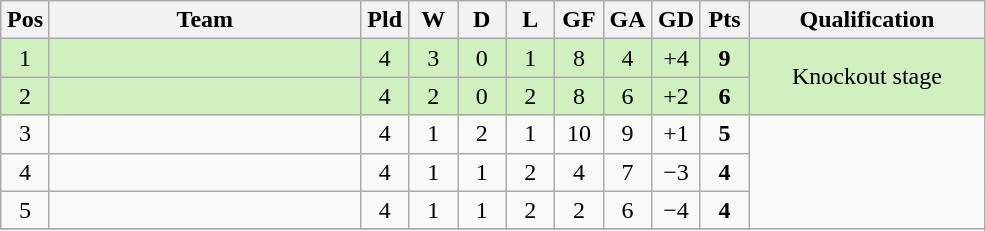<table class="wikitable" border="1" style="text-align: center;">
<tr>
<th width="25"><abbr>Pos</abbr></th>
<th width="200">Team</th>
<th width="25"><abbr>Pld</abbr></th>
<th width="25"><abbr>W</abbr></th>
<th width="25"><abbr>D</abbr></th>
<th width="25"><abbr>L</abbr></th>
<th width="25"><abbr>GF</abbr></th>
<th width="25"><abbr>GA</abbr></th>
<th width="25"><abbr>GD</abbr></th>
<th width="25"><abbr>Pts</abbr></th>
<th width="150">Qualification</th>
</tr>
<tr bgcolor= #D0F0C0>
<td>1</td>
<td align="left"></td>
<td>4</td>
<td>3</td>
<td>0</td>
<td>1</td>
<td>8</td>
<td>4</td>
<td>+4</td>
<td><strong>9</strong></td>
<td rowspan=2>Knockout stage</td>
</tr>
<tr bgcolor= #D0F0C0>
<td>2</td>
<td align="left"></td>
<td>4</td>
<td>2</td>
<td>0</td>
<td>2</td>
<td>8</td>
<td>6</td>
<td>+2</td>
<td><strong>6</strong></td>
</tr>
<tr>
<td>3</td>
<td align="left"></td>
<td>4</td>
<td>1</td>
<td>2</td>
<td>1</td>
<td>10</td>
<td>9</td>
<td>+1</td>
<td><strong>5</strong></td>
</tr>
<tr>
<td>4</td>
<td align="left"></td>
<td>4</td>
<td>1</td>
<td>1</td>
<td>2</td>
<td>4</td>
<td>7</td>
<td>−3</td>
<td><strong>4</strong></td>
</tr>
<tr>
<td>5</td>
<td align="left"></td>
<td>4</td>
<td>1</td>
<td>1</td>
<td>2</td>
<td>2</td>
<td>6</td>
<td>−4</td>
<td><strong>4</strong></td>
</tr>
<tr>
</tr>
</table>
